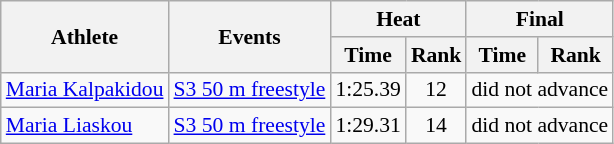<table class=wikitable style="font-size:90%">
<tr>
<th rowspan="2">Athlete</th>
<th rowspan="2">Events</th>
<th colspan="2">Heat</th>
<th colspan="2">Final</th>
</tr>
<tr>
<th>Time</th>
<th>Rank</th>
<th>Time</th>
<th>Rank</th>
</tr>
<tr>
<td><a href='#'>Maria Kalpakidou</a></td>
<td><a href='#'>S3 50 m freestyle</a></td>
<td align="center">1:25.39</td>
<td align="center">12</td>
<td align=center colspan="2">did not advance</td>
</tr>
<tr>
<td><a href='#'>Maria Liaskou</a></td>
<td><a href='#'>S3 50 m freestyle</a></td>
<td align="center">1:29.31</td>
<td align="center">14</td>
<td align=center colspan="2">did not advance</td>
</tr>
</table>
